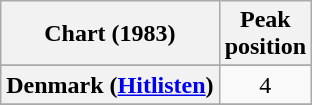<table class="wikitable sortable plainrowheaders" style="text-align:center">
<tr>
<th>Chart (1983)</th>
<th>Peak<br>position</th>
</tr>
<tr>
</tr>
<tr>
<th scope="row">Denmark (<a href='#'>Hitlisten</a>)</th>
<td>4</td>
</tr>
<tr>
</tr>
<tr>
</tr>
<tr>
</tr>
</table>
